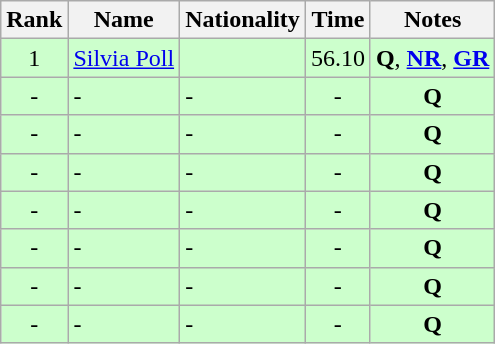<table class="wikitable sortable" style="text-align:center">
<tr>
<th>Rank</th>
<th>Name</th>
<th>Nationality</th>
<th>Time</th>
<th>Notes</th>
</tr>
<tr bgcolor=ccffcc>
<td>1</td>
<td align=left><a href='#'>Silvia Poll</a></td>
<td align=left></td>
<td>56.10</td>
<td><strong>Q</strong>, <strong><a href='#'>NR</a></strong>, <strong><a href='#'>GR</a></strong></td>
</tr>
<tr bgcolor=ccffcc>
<td>-</td>
<td align=left>-</td>
<td align=left>-</td>
<td>-</td>
<td><strong>Q</strong></td>
</tr>
<tr bgcolor=ccffcc>
<td>-</td>
<td align=left>-</td>
<td align=left>-</td>
<td>-</td>
<td><strong>Q</strong></td>
</tr>
<tr bgcolor=ccffcc>
<td>-</td>
<td align=left>-</td>
<td align=left>-</td>
<td>-</td>
<td><strong>Q</strong></td>
</tr>
<tr bgcolor=ccffcc>
<td>-</td>
<td align=left>-</td>
<td align=left>-</td>
<td>-</td>
<td><strong>Q</strong></td>
</tr>
<tr bgcolor=ccffcc>
<td>-</td>
<td align=left>-</td>
<td align=left>-</td>
<td>-</td>
<td><strong>Q</strong></td>
</tr>
<tr bgcolor=ccffcc>
<td>-</td>
<td align=left>-</td>
<td align=left>-</td>
<td>-</td>
<td><strong>Q</strong></td>
</tr>
<tr bgcolor=ccffcc>
<td>-</td>
<td align=left>-</td>
<td align=left>-</td>
<td>-</td>
<td><strong>Q</strong></td>
</tr>
</table>
